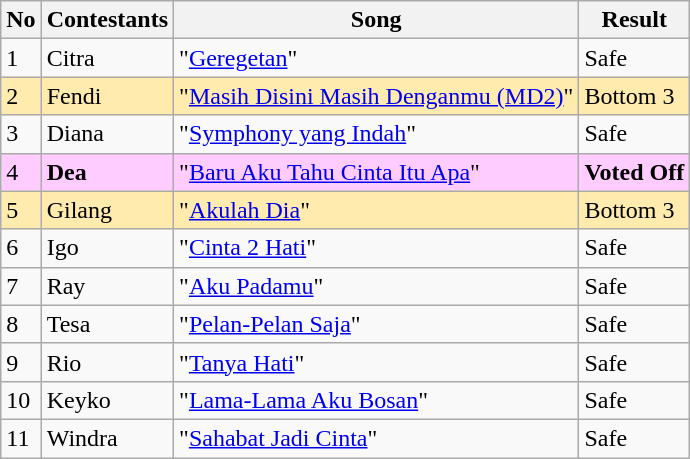<table class="wikitable">
<tr>
<th>No</th>
<th>Contestants</th>
<th>Song </th>
<th>Result</th>
</tr>
<tr>
<td>1</td>
<td>Citra</td>
<td>"<a href='#'>Geregetan</a>" </td>
<td>Safe</td>
</tr>
<tr bgcolor="ffebad">
<td>2</td>
<td>Fendi</td>
<td>"<a href='#'>Masih Disini Masih Denganmu (MD2)</a>" </td>
<td>Bottom 3</td>
</tr>
<tr>
<td>3</td>
<td>Diana</td>
<td>"<a href='#'>Symphony yang Indah</a>" </td>
<td>Safe</td>
</tr>
<tr bgcolor="ffccff">
<td>4</td>
<td><strong>Dea</strong></td>
<td>"<a href='#'>Baru Aku Tahu Cinta Itu Apa</a>" </td>
<td><strong>Voted Off</strong></td>
</tr>
<tr bgcolor="ffebad">
<td>5</td>
<td>Gilang</td>
<td>"<a href='#'>Akulah Dia</a>" </td>
<td>Bottom 3</td>
</tr>
<tr>
<td>6</td>
<td>Igo</td>
<td>"<a href='#'>Cinta 2 Hati</a>" </td>
<td>Safe</td>
</tr>
<tr>
<td>7</td>
<td>Ray</td>
<td>"<a href='#'>Aku Padamu</a>" </td>
<td>Safe</td>
</tr>
<tr>
<td>8</td>
<td>Tesa</td>
<td>"<a href='#'>Pelan-Pelan Saja</a>" </td>
<td>Safe</td>
</tr>
<tr>
<td>9</td>
<td>Rio</td>
<td>"<a href='#'>Tanya Hati</a>" </td>
<td>Safe</td>
</tr>
<tr>
<td>10</td>
<td>Keyko</td>
<td>"<a href='#'>Lama-Lama Aku Bosan</a>" </td>
<td>Safe</td>
</tr>
<tr>
<td>11</td>
<td>Windra</td>
<td>"<a href='#'>Sahabat Jadi Cinta</a>" </td>
<td>Safe</td>
</tr>
</table>
